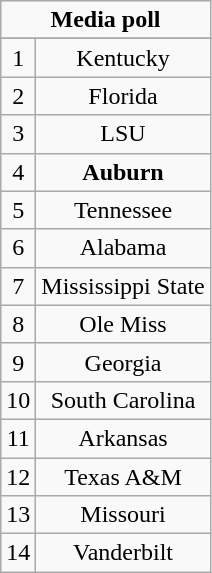<table class="wikitable">
<tr align="center">
<td align="center" Colspan="3"><strong>Media poll</strong></td>
</tr>
<tr align="center">
</tr>
<tr align="center">
<td>1</td>
<td>Kentucky</td>
</tr>
<tr align="center">
<td>2</td>
<td>Florida</td>
</tr>
<tr align="center">
<td>3</td>
<td>LSU</td>
</tr>
<tr align="center">
<td>4</td>
<td><strong>Auburn</strong></td>
</tr>
<tr align="center">
<td>5</td>
<td>Tennessee</td>
</tr>
<tr align="center">
<td>6</td>
<td>Alabama</td>
</tr>
<tr align="center">
<td>7</td>
<td>Mississippi State</td>
</tr>
<tr align="center">
<td>8</td>
<td>Ole Miss</td>
</tr>
<tr align="center">
<td>9</td>
<td>Georgia</td>
</tr>
<tr align="center">
<td>10</td>
<td>South Carolina</td>
</tr>
<tr align="center">
<td>11</td>
<td>Arkansas</td>
</tr>
<tr align="center">
<td>12</td>
<td>Texas A&M</td>
</tr>
<tr align="center">
<td>13</td>
<td>Missouri</td>
</tr>
<tr align="center">
<td>14</td>
<td>Vanderbilt</td>
</tr>
</table>
